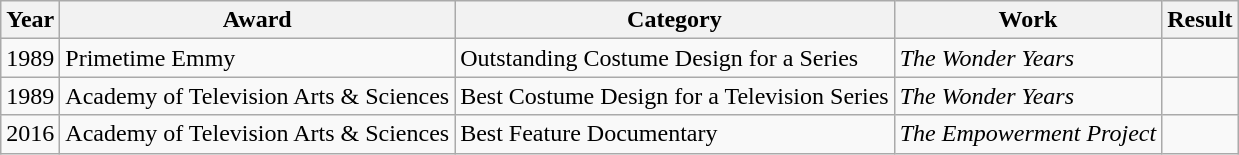<table class="wikitable">
<tr>
<th>Year</th>
<th>Award</th>
<th>Category</th>
<th>Work</th>
<th>Result</th>
</tr>
<tr>
<td>1989</td>
<td>Primetime Emmy</td>
<td>Outstanding Costume Design for a Series</td>
<td><em>The Wonder Years</em></td>
<td></td>
</tr>
<tr>
<td>1989</td>
<td>Academy of Television Arts & Sciences</td>
<td>Best Costume Design for a Television Series</td>
<td><em>The Wonder Years</em></td>
<td></td>
</tr>
<tr>
<td>2016</td>
<td>Academy of Television Arts & Sciences</td>
<td>Best Feature Documentary</td>
<td><em>The Empowerment Project</em></td>
<td></td>
</tr>
</table>
